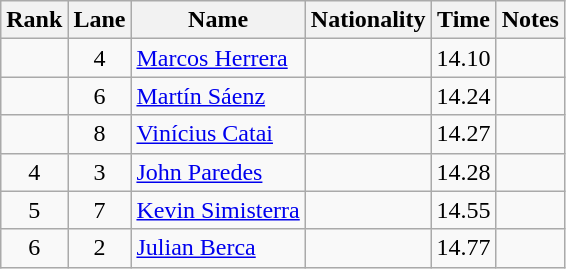<table class="wikitable sortable" style="text-align:center">
<tr>
<th>Rank</th>
<th>Lane</th>
<th>Name</th>
<th>Nationality</th>
<th>Time</th>
<th>Notes</th>
</tr>
<tr>
<td></td>
<td>4</td>
<td align=left><a href='#'>Marcos Herrera</a></td>
<td align=left></td>
<td>14.10</td>
<td></td>
</tr>
<tr>
<td></td>
<td>6</td>
<td align=left><a href='#'>Martín Sáenz</a></td>
<td align=left></td>
<td>14.24</td>
<td></td>
</tr>
<tr>
<td></td>
<td>8</td>
<td align=left><a href='#'>Vinícius Catai</a></td>
<td align=left></td>
<td>14.27</td>
<td></td>
</tr>
<tr>
<td>4</td>
<td>3</td>
<td align=left><a href='#'>John Paredes</a></td>
<td align=left></td>
<td>14.28</td>
<td></td>
</tr>
<tr>
<td>5</td>
<td>7</td>
<td align=left><a href='#'>Kevin Simisterra</a></td>
<td align=left></td>
<td>14.55</td>
<td></td>
</tr>
<tr>
<td>6</td>
<td>2</td>
<td align=left><a href='#'>Julian Berca</a></td>
<td align=left></td>
<td>14.77</td>
<td></td>
</tr>
</table>
